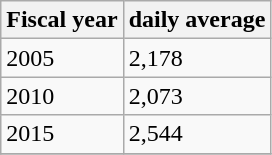<table class="wikitable">
<tr>
<th>Fiscal year</th>
<th>daily average</th>
</tr>
<tr>
<td>2005</td>
<td>2,178</td>
</tr>
<tr>
<td>2010</td>
<td>2,073</td>
</tr>
<tr>
<td>2015</td>
<td>2,544</td>
</tr>
<tr>
</tr>
</table>
